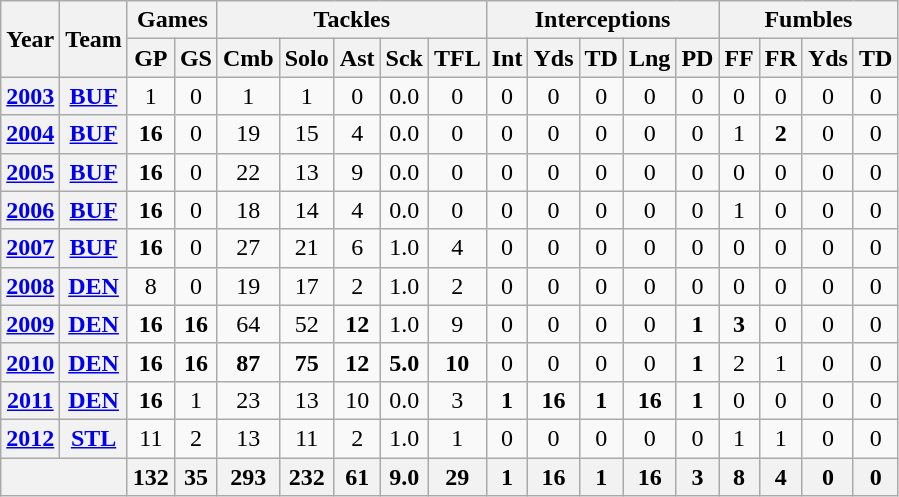<table class="wikitable" style="text-align:center">
<tr>
<th rowspan="2">Year</th>
<th rowspan="2">Team</th>
<th colspan="2">Games</th>
<th colspan="5">Tackles</th>
<th colspan="5">Interceptions</th>
<th colspan="4">Fumbles</th>
</tr>
<tr>
<th>GP</th>
<th>GS</th>
<th>Cmb</th>
<th>Solo</th>
<th>Ast</th>
<th>Sck</th>
<th>TFL</th>
<th>Int</th>
<th>Yds</th>
<th>TD</th>
<th>Lng</th>
<th>PD</th>
<th>FF</th>
<th>FR</th>
<th>Yds</th>
<th>TD</th>
</tr>
<tr>
<th><a href='#'>2003</a></th>
<th><a href='#'>BUF</a></th>
<td>1</td>
<td>0</td>
<td>1</td>
<td>1</td>
<td>0</td>
<td>0.0</td>
<td>0</td>
<td>0</td>
<td>0</td>
<td>0</td>
<td>0</td>
<td>0</td>
<td>0</td>
<td>0</td>
<td>0</td>
<td>0</td>
</tr>
<tr>
<th><a href='#'>2004</a></th>
<th><a href='#'>BUF</a></th>
<td><strong>16</strong></td>
<td>0</td>
<td>19</td>
<td>15</td>
<td>4</td>
<td>0.0</td>
<td>0</td>
<td>0</td>
<td>0</td>
<td>0</td>
<td>0</td>
<td>0</td>
<td>1</td>
<td><strong>2</strong></td>
<td>0</td>
<td>0</td>
</tr>
<tr>
<th><a href='#'>2005</a></th>
<th><a href='#'>BUF</a></th>
<td><strong>16</strong></td>
<td>0</td>
<td>22</td>
<td>13</td>
<td>9</td>
<td>0.0</td>
<td>0</td>
<td>0</td>
<td>0</td>
<td>0</td>
<td>0</td>
<td>0</td>
<td>0</td>
<td>0</td>
<td>0</td>
<td>0</td>
</tr>
<tr>
<th><a href='#'>2006</a></th>
<th><a href='#'>BUF</a></th>
<td><strong>16</strong></td>
<td>0</td>
<td>18</td>
<td>14</td>
<td>4</td>
<td>0.0</td>
<td>0</td>
<td>0</td>
<td>0</td>
<td>0</td>
<td>0</td>
<td>0</td>
<td>1</td>
<td>0</td>
<td>0</td>
<td>0</td>
</tr>
<tr>
<th><a href='#'>2007</a></th>
<th><a href='#'>BUF</a></th>
<td><strong>16</strong></td>
<td>0</td>
<td>27</td>
<td>21</td>
<td>6</td>
<td>1.0</td>
<td>4</td>
<td>0</td>
<td>0</td>
<td>0</td>
<td>0</td>
<td>0</td>
<td>0</td>
<td>0</td>
<td>0</td>
<td>0</td>
</tr>
<tr>
<th><a href='#'>2008</a></th>
<th><a href='#'>DEN</a></th>
<td>8</td>
<td>0</td>
<td>19</td>
<td>17</td>
<td>2</td>
<td>1.0</td>
<td>2</td>
<td>0</td>
<td>0</td>
<td>0</td>
<td>0</td>
<td>0</td>
<td>0</td>
<td>0</td>
<td>0</td>
<td>0</td>
</tr>
<tr>
<th><a href='#'>2009</a></th>
<th><a href='#'>DEN</a></th>
<td><strong>16</strong></td>
<td><strong>16</strong></td>
<td>64</td>
<td>52</td>
<td><strong>12</strong></td>
<td>1.0</td>
<td>9</td>
<td>0</td>
<td>0</td>
<td>0</td>
<td>0</td>
<td><strong>1</strong></td>
<td><strong>3</strong></td>
<td>0</td>
<td>0</td>
<td>0</td>
</tr>
<tr>
<th><a href='#'>2010</a></th>
<th><a href='#'>DEN</a></th>
<td><strong>16</strong></td>
<td><strong>16</strong></td>
<td><strong>87</strong></td>
<td><strong>75</strong></td>
<td><strong>12</strong></td>
<td><strong>5.0</strong></td>
<td><strong>10</strong></td>
<td>0</td>
<td>0</td>
<td>0</td>
<td>0</td>
<td><strong>1</strong></td>
<td>2</td>
<td>1</td>
<td>0</td>
<td>0</td>
</tr>
<tr>
<th><a href='#'>2011</a></th>
<th><a href='#'>DEN</a></th>
<td><strong>16</strong></td>
<td>1</td>
<td>23</td>
<td>13</td>
<td>10</td>
<td>0.0</td>
<td>3</td>
<td><strong>1</strong></td>
<td><strong>16</strong></td>
<td><strong>1</strong></td>
<td><strong>16</strong></td>
<td><strong>1</strong></td>
<td>0</td>
<td>0</td>
<td>0</td>
<td>0</td>
</tr>
<tr>
<th><a href='#'>2012</a></th>
<th><a href='#'>STL</a></th>
<td>11</td>
<td>2</td>
<td>13</td>
<td>11</td>
<td>2</td>
<td>1.0</td>
<td>1</td>
<td>0</td>
<td>0</td>
<td>0</td>
<td>0</td>
<td>0</td>
<td>1</td>
<td>1</td>
<td>0</td>
<td>0</td>
</tr>
<tr>
<th colspan="2"></th>
<th>132</th>
<th>35</th>
<th>293</th>
<th>232</th>
<th>61</th>
<th>9.0</th>
<th>29</th>
<th>1</th>
<th>16</th>
<th>1</th>
<th>16</th>
<th>3</th>
<th>8</th>
<th>4</th>
<th>0</th>
<th>0</th>
</tr>
</table>
